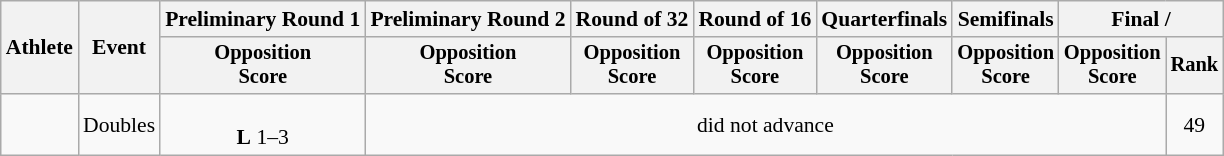<table class="wikitable" style="font-size:90%; text-align:center">
<tr>
<th rowspan=2>Athlete</th>
<th rowspan=2>Event</th>
<th>Preliminary Round 1</th>
<th>Preliminary Round 2</th>
<th>Round of 32</th>
<th>Round of 16</th>
<th>Quarterfinals</th>
<th>Semifinals</th>
<th colspan=2>Final / </th>
</tr>
<tr style=font-size:95%>
<th>Opposition<br>Score</th>
<th>Opposition<br>Score</th>
<th>Opposition<br>Score</th>
<th>Opposition<br>Score</th>
<th>Opposition<br>Score</th>
<th>Opposition<br>Score</th>
<th>Opposition<br>Score</th>
<th>Rank</th>
</tr>
<tr>
<td align=left><br></td>
<td>Doubles</td>
<td><br><strong>L</strong> 1–3</td>
<td colspan=6>did not advance</td>
<td>49</td>
</tr>
</table>
